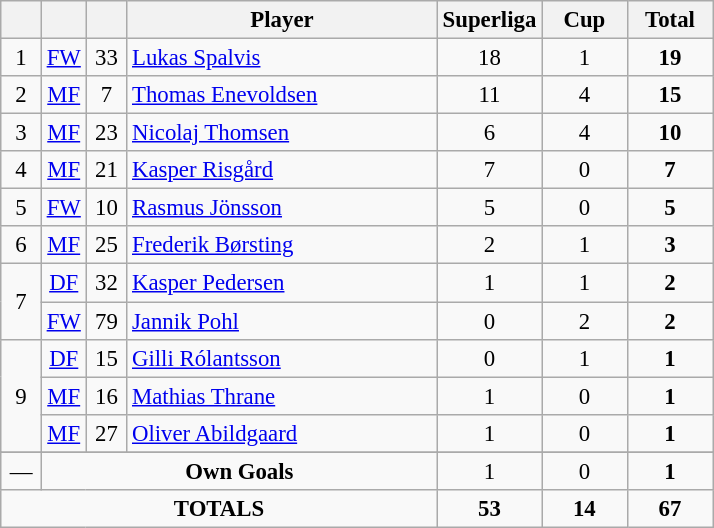<table class="wikitable sortable" style="font-size: 95%; text-align: center;">
<tr>
<th width=20></th>
<th width=20></th>
<th width=20></th>
<th width=200>Player</th>
<th width=50>Superliga</th>
<th width=50>Cup</th>
<th width=50>Total</th>
</tr>
<tr>
<td rowspan=1>1</td>
<td><a href='#'>FW</a></td>
<td>33</td>
<td align=left> <a href='#'>Lukas Spalvis</a></td>
<td>18</td>
<td>1</td>
<td><strong>19</strong></td>
</tr>
<tr>
<td rowspan=1>2</td>
<td><a href='#'>MF</a></td>
<td>7</td>
<td align=left> <a href='#'>Thomas Enevoldsen</a></td>
<td>11</td>
<td>4</td>
<td><strong>15</strong></td>
</tr>
<tr>
<td rowspan=1>3</td>
<td><a href='#'>MF</a></td>
<td>23</td>
<td align=left> <a href='#'>Nicolaj Thomsen</a></td>
<td>6</td>
<td>4</td>
<td><strong>10</strong></td>
</tr>
<tr>
<td rowspan=1>4</td>
<td><a href='#'>MF</a></td>
<td>21</td>
<td align=left> <a href='#'>Kasper Risgård</a></td>
<td>7</td>
<td>0</td>
<td><strong>7</strong></td>
</tr>
<tr>
<td rowspan=1>5</td>
<td><a href='#'>FW</a></td>
<td>10</td>
<td align=left> <a href='#'>Rasmus Jönsson</a></td>
<td>5</td>
<td>0</td>
<td><strong>5</strong></td>
</tr>
<tr>
<td rowspan=1>6</td>
<td><a href='#'>MF</a></td>
<td>25</td>
<td align=left> <a href='#'>Frederik Børsting</a></td>
<td>2</td>
<td>1</td>
<td><strong>3</strong></td>
</tr>
<tr>
<td rowspan=2>7</td>
<td><a href='#'>DF</a></td>
<td>32</td>
<td align=left> <a href='#'>Kasper Pedersen</a></td>
<td>1</td>
<td>1</td>
<td><strong>2</strong></td>
</tr>
<tr>
<td><a href='#'>FW</a></td>
<td>79</td>
<td align=left> <a href='#'>Jannik Pohl</a></td>
<td>0</td>
<td>2</td>
<td><strong>2</strong></td>
</tr>
<tr>
<td rowspan=3>9</td>
<td><a href='#'>DF</a></td>
<td>15</td>
<td align=left> <a href='#'>Gilli Rólantsson</a></td>
<td>0</td>
<td>1</td>
<td><strong>1</strong></td>
</tr>
<tr>
<td><a href='#'>MF</a></td>
<td>16</td>
<td align=left> <a href='#'>Mathias Thrane</a></td>
<td>1</td>
<td>0</td>
<td><strong>1</strong></td>
</tr>
<tr>
<td><a href='#'>MF</a></td>
<td>27</td>
<td align=left> <a href='#'>Oliver Abildgaard</a></td>
<td>1</td>
<td>0</td>
<td><strong>1</strong></td>
</tr>
<tr>
</tr>
<tr>
<td>—</td>
<td colspan="3"><strong>Own Goals</strong></td>
<td>1</td>
<td>0</td>
<td><strong>1</strong></td>
</tr>
<tr>
<td colspan="4"><strong>TOTALS</strong></td>
<td><strong>53</strong></td>
<td><strong>14</strong></td>
<td><strong>67</strong></td>
</tr>
</table>
